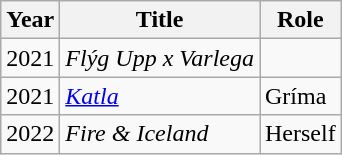<table class="wikitable">
<tr>
<th>Year</th>
<th>Title</th>
<th>Role</th>
</tr>
<tr>
<td>2021</td>
<td><em>Flýg Upp x Varlega</em></td>
<td></td>
</tr>
<tr>
<td>2021</td>
<td><a href='#'><em>Katla</em></a></td>
<td>Gríma</td>
</tr>
<tr>
<td>2022</td>
<td><em>Fire & Iceland</em></td>
<td>Herself</td>
</tr>
</table>
